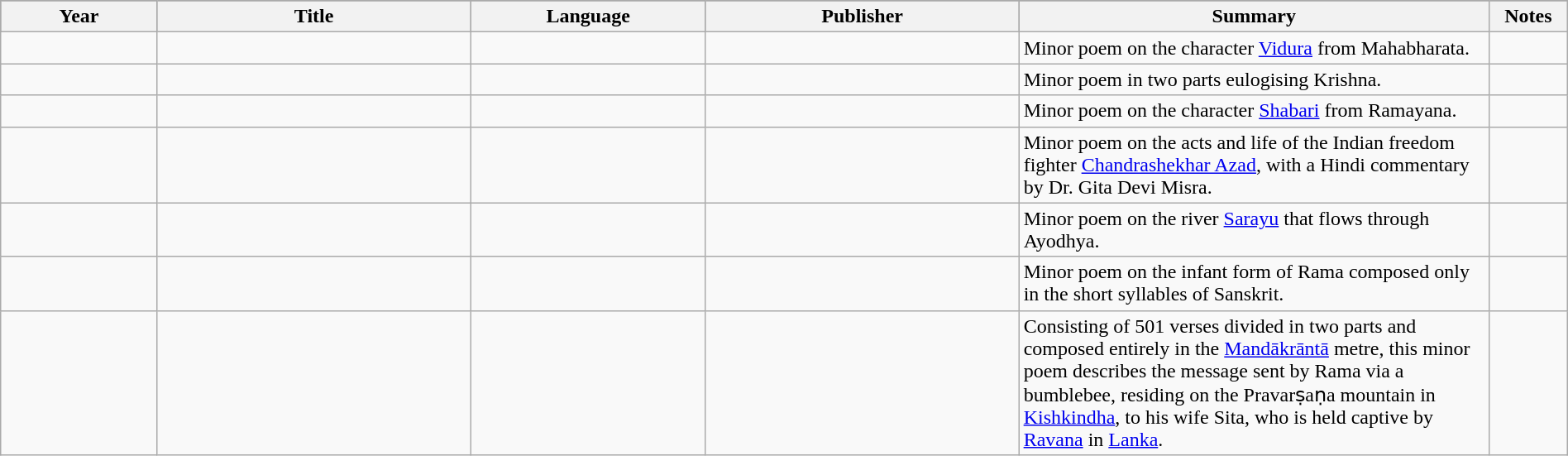<table class="wikitable sortable" align="center" cellpadding="7" style="clear:both" width="100%">
<tr align="center" bgcolor="#696969">
<th scope="col" width="10%"><div>Year</div></th>
<th scope="col" width="20%"><div>Title</div></th>
<th scope="col" width="15%"><div>Language</div></th>
<th scope="col" width="20%"><div>Publisher</div></th>
<th scope="col" class="unsortable" align="center" width="30%">Summary</th>
<th scope="col" class="unsortable" align="center" width="5%">Notes</th>
</tr>
<tr valign="top">
<td></td>
<td></td>
<td></td>
<td></td>
<td>Minor poem on the character <a href='#'>Vidura</a> from Mahabharata.</td>
<td></td>
</tr>
<tr valign="top">
<td></td>
<td></td>
<td></td>
<td></td>
<td>Minor poem in two parts eulogising Krishna.</td>
<td></td>
</tr>
<tr valign="top">
<td></td>
<td></td>
<td></td>
<td></td>
<td>Minor poem on the character <a href='#'>Shabari</a> from Ramayana.</td>
<td></td>
</tr>
<tr valign="top">
<td></td>
<td></td>
<td></td>
<td></td>
<td>Minor poem on the acts and life of the Indian freedom fighter <a href='#'>Chandrashekhar Azad</a>, with a Hindi commentary by Dr. Gita Devi Misra.</td>
<td></td>
</tr>
<tr valign="top">
<td></td>
<td></td>
<td></td>
<td></td>
<td>Minor poem on the river <a href='#'>Sarayu</a> that flows through Ayodhya.</td>
<td></td>
</tr>
<tr valign="top">
<td></td>
<td></td>
<td></td>
<td></td>
<td>Minor poem on the infant form of Rama composed only in the short syllables of Sanskrit.</td>
<td></td>
</tr>
<tr valign="top">
<td></td>
<td></td>
<td></td>
<td></td>
<td>Consisting of 501 verses divided in two parts and composed entirely in the <a href='#'>Mandākrāntā</a> metre, this minor poem describes the message sent by Rama via a bumblebee, residing on the Pravarṣaṇa mountain in <a href='#'>Kishkindha</a>, to his wife Sita, who is held captive by <a href='#'>Ravana</a> in <a href='#'>Lanka</a>.</td>
<td></td>
</tr>
</table>
